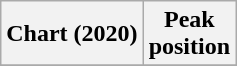<table class="wikitable plainrowheaders" style="text-align:center">
<tr>
<th scope="col">Chart (2020)</th>
<th scope="col">Peak<br>position</th>
</tr>
<tr>
</tr>
</table>
